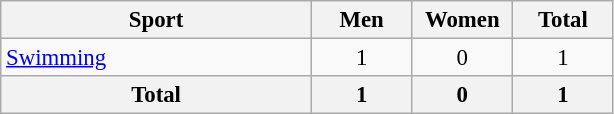<table class="wikitable" style="text-align:center; font-size: 95%">
<tr>
<th width=200>Sport</th>
<th width=60>Men</th>
<th width=60>Women</th>
<th width=60>Total</th>
</tr>
<tr>
<td align=left><a href='#'>Swimming</a></td>
<td>1</td>
<td>0</td>
<td>1</td>
</tr>
<tr>
<th>Total</th>
<th>1</th>
<th>0</th>
<th>1</th>
</tr>
</table>
